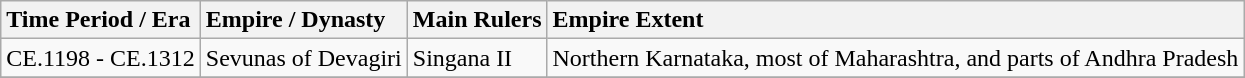<table class="wikitable">
<tr>
<th style="text-align: left;">Time Period / Era</th>
<th style="text-align: left;">Empire / Dynasty</th>
<th style="text-align: left;">Main Rulers</th>
<th style="text-align: left;">Empire Extent</th>
</tr>
<tr>
<td>CE.1198 - CE.1312</td>
<td>Sevunas of Devagiri</td>
<td>Singana II</td>
<td>Northern Karnataka, most of Maharashtra, and parts of Andhra Pradesh</td>
</tr>
<tr>
</tr>
</table>
